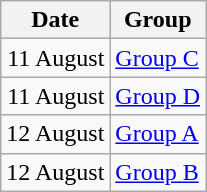<table class="wikitable">
<tr>
<th>Date</th>
<th>Group</th>
</tr>
<tr>
<td style="text-align:right;">11 August</td>
<td style="text-align:left;"><a href='#'>Group C</a></td>
</tr>
<tr>
<td style="text-align:right;">11 August</td>
<td style="text-align:left;"><a href='#'>Group D</a></td>
</tr>
<tr>
<td style="text-align:right;">12 August</td>
<td style="text-align:left;"><a href='#'>Group A</a></td>
</tr>
<tr>
<td style="text-align:right;">12 August</td>
<td style="text-align:left;"><a href='#'>Group B</a></td>
</tr>
</table>
